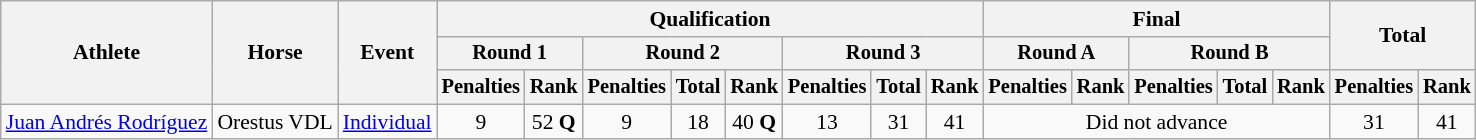<table class="wikitable" style="font-size:90%">
<tr>
<th rowspan="3">Athlete</th>
<th rowspan="3">Horse</th>
<th rowspan="3">Event</th>
<th colspan="8">Qualification</th>
<th colspan="5">Final</th>
<th rowspan=2 colspan="2">Total</th>
</tr>
<tr style="font-size:95%">
<th colspan="2">Round 1</th>
<th colspan="3">Round 2</th>
<th colspan="3">Round 3</th>
<th colspan="2">Round A</th>
<th colspan="3">Round B</th>
</tr>
<tr style="font-size:95%">
<th>Penalties</th>
<th>Rank</th>
<th>Penalties</th>
<th>Total</th>
<th>Rank</th>
<th>Penalties</th>
<th>Total</th>
<th>Rank</th>
<th>Penalties</th>
<th>Rank</th>
<th>Penalties</th>
<th>Total</th>
<th>Rank</th>
<th>Penalties</th>
<th>Rank</th>
</tr>
<tr align=center>
<td align=left><a href='#'>Juan Andrés Rodríguez</a></td>
<td align=left>Orestus VDL</td>
<td align=left><a href='#'>Individual</a></td>
<td>9</td>
<td>52 <strong>Q</strong></td>
<td>9</td>
<td>18</td>
<td>40 <strong>Q</strong></td>
<td>13</td>
<td>31</td>
<td>41</td>
<td colspan=5>Did not advance</td>
<td>31</td>
<td>41</td>
</tr>
</table>
